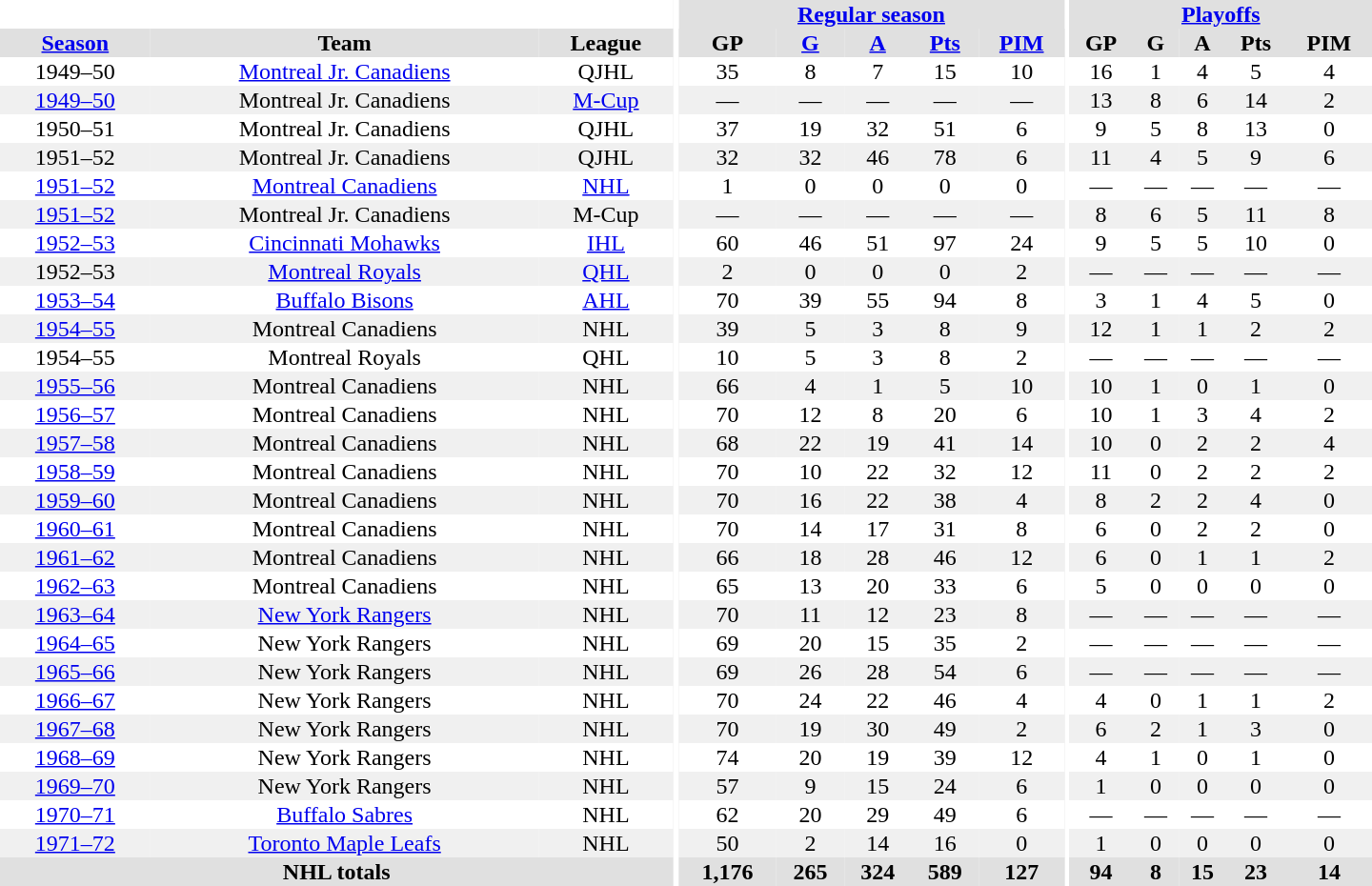<table border="0" cellpadding="1" cellspacing="0" style="text-align:center; width:60em;">
<tr bgcolor="#e0e0e0">
<th colspan="3" bgcolor="#ffffff"></th>
<th rowspan="100" bgcolor="#ffffff"></th>
<th colspan="5"><a href='#'>Regular season</a></th>
<th rowspan="100" bgcolor="#ffffff"></th>
<th colspan="5"><a href='#'>Playoffs</a></th>
</tr>
<tr bgcolor="#e0e0e0">
<th><a href='#'>Season</a></th>
<th>Team</th>
<th>League</th>
<th>GP</th>
<th><a href='#'>G</a></th>
<th><a href='#'>A</a></th>
<th><a href='#'>Pts</a></th>
<th><a href='#'>PIM</a></th>
<th>GP</th>
<th>G</th>
<th>A</th>
<th>Pts</th>
<th>PIM</th>
</tr>
<tr>
<td>1949–50</td>
<td><a href='#'>Montreal Jr. Canadiens</a></td>
<td>QJHL</td>
<td>35</td>
<td>8</td>
<td>7</td>
<td>15</td>
<td>10</td>
<td>16</td>
<td>1</td>
<td>4</td>
<td>5</td>
<td>4</td>
</tr>
<tr bgcolor="#f0f0f0">
<td><a href='#'>1949–50</a></td>
<td>Montreal Jr. Canadiens</td>
<td><a href='#'>M-Cup</a></td>
<td>—</td>
<td>—</td>
<td>—</td>
<td>—</td>
<td>—</td>
<td>13</td>
<td>8</td>
<td>6</td>
<td>14</td>
<td>2</td>
</tr>
<tr>
<td>1950–51</td>
<td>Montreal Jr. Canadiens</td>
<td>QJHL</td>
<td>37</td>
<td>19</td>
<td>32</td>
<td>51</td>
<td>6</td>
<td>9</td>
<td>5</td>
<td>8</td>
<td>13</td>
<td>0</td>
</tr>
<tr bgcolor="#f0f0f0">
<td>1951–52</td>
<td>Montreal Jr. Canadiens</td>
<td>QJHL</td>
<td>32</td>
<td>32</td>
<td>46</td>
<td>78</td>
<td>6</td>
<td>11</td>
<td>4</td>
<td>5</td>
<td>9</td>
<td>6</td>
</tr>
<tr>
<td><a href='#'>1951–52</a></td>
<td><a href='#'>Montreal Canadiens</a></td>
<td><a href='#'>NHL</a></td>
<td>1</td>
<td>0</td>
<td>0</td>
<td>0</td>
<td>0</td>
<td>—</td>
<td>—</td>
<td>—</td>
<td>—</td>
<td>—</td>
</tr>
<tr bgcolor="#f0f0f0">
<td><a href='#'>1951–52</a></td>
<td>Montreal Jr. Canadiens</td>
<td>M-Cup</td>
<td>—</td>
<td>—</td>
<td>—</td>
<td>—</td>
<td>—</td>
<td>8</td>
<td>6</td>
<td>5</td>
<td>11</td>
<td>8</td>
</tr>
<tr>
<td><a href='#'>1952–53</a></td>
<td><a href='#'>Cincinnati Mohawks</a></td>
<td><a href='#'>IHL</a></td>
<td>60</td>
<td>46</td>
<td>51</td>
<td>97</td>
<td>24</td>
<td>9</td>
<td>5</td>
<td>5</td>
<td>10</td>
<td>0</td>
</tr>
<tr bgcolor="#f0f0f0">
<td>1952–53</td>
<td><a href='#'>Montreal Royals</a></td>
<td><a href='#'>QHL</a></td>
<td>2</td>
<td>0</td>
<td>0</td>
<td>0</td>
<td>2</td>
<td>—</td>
<td>—</td>
<td>—</td>
<td>—</td>
<td>—</td>
</tr>
<tr>
<td><a href='#'>1953–54</a></td>
<td><a href='#'>Buffalo Bisons</a></td>
<td><a href='#'>AHL</a></td>
<td>70</td>
<td>39</td>
<td>55</td>
<td>94</td>
<td>8</td>
<td>3</td>
<td>1</td>
<td>4</td>
<td>5</td>
<td>0</td>
</tr>
<tr bgcolor="#f0f0f0">
<td><a href='#'>1954–55</a></td>
<td>Montreal Canadiens</td>
<td>NHL</td>
<td>39</td>
<td>5</td>
<td>3</td>
<td>8</td>
<td>9</td>
<td>12</td>
<td>1</td>
<td>1</td>
<td>2</td>
<td>2</td>
</tr>
<tr>
<td>1954–55</td>
<td>Montreal Royals</td>
<td>QHL</td>
<td>10</td>
<td>5</td>
<td>3</td>
<td>8</td>
<td>2</td>
<td>—</td>
<td>—</td>
<td>—</td>
<td>—</td>
<td>—</td>
</tr>
<tr bgcolor="#f0f0f0">
<td><a href='#'>1955–56</a></td>
<td>Montreal Canadiens</td>
<td>NHL</td>
<td>66</td>
<td>4</td>
<td>1</td>
<td>5</td>
<td>10</td>
<td>10</td>
<td>1</td>
<td>0</td>
<td>1</td>
<td>0</td>
</tr>
<tr>
<td><a href='#'>1956–57</a></td>
<td>Montreal Canadiens</td>
<td>NHL</td>
<td>70</td>
<td>12</td>
<td>8</td>
<td>20</td>
<td>6</td>
<td>10</td>
<td>1</td>
<td>3</td>
<td>4</td>
<td>2</td>
</tr>
<tr bgcolor="#f0f0f0">
<td><a href='#'>1957–58</a></td>
<td>Montreal Canadiens</td>
<td>NHL</td>
<td>68</td>
<td>22</td>
<td>19</td>
<td>41</td>
<td>14</td>
<td>10</td>
<td>0</td>
<td>2</td>
<td>2</td>
<td>4</td>
</tr>
<tr>
<td><a href='#'>1958–59</a></td>
<td>Montreal Canadiens</td>
<td>NHL</td>
<td>70</td>
<td>10</td>
<td>22</td>
<td>32</td>
<td>12</td>
<td>11</td>
<td>0</td>
<td>2</td>
<td>2</td>
<td>2</td>
</tr>
<tr bgcolor="#f0f0f0">
<td><a href='#'>1959–60</a></td>
<td>Montreal Canadiens</td>
<td>NHL</td>
<td>70</td>
<td>16</td>
<td>22</td>
<td>38</td>
<td>4</td>
<td>8</td>
<td>2</td>
<td>2</td>
<td>4</td>
<td>0</td>
</tr>
<tr>
<td><a href='#'>1960–61</a></td>
<td>Montreal Canadiens</td>
<td>NHL</td>
<td>70</td>
<td>14</td>
<td>17</td>
<td>31</td>
<td>8</td>
<td>6</td>
<td>0</td>
<td>2</td>
<td>2</td>
<td>0</td>
</tr>
<tr bgcolor="#f0f0f0">
<td><a href='#'>1961–62</a></td>
<td>Montreal Canadiens</td>
<td>NHL</td>
<td>66</td>
<td>18</td>
<td>28</td>
<td>46</td>
<td>12</td>
<td>6</td>
<td>0</td>
<td>1</td>
<td>1</td>
<td>2</td>
</tr>
<tr>
<td><a href='#'>1962–63</a></td>
<td>Montreal Canadiens</td>
<td>NHL</td>
<td>65</td>
<td>13</td>
<td>20</td>
<td>33</td>
<td>6</td>
<td>5</td>
<td>0</td>
<td>0</td>
<td>0</td>
<td>0</td>
</tr>
<tr bgcolor="#f0f0f0">
<td><a href='#'>1963–64</a></td>
<td><a href='#'>New York Rangers</a></td>
<td>NHL</td>
<td>70</td>
<td>11</td>
<td>12</td>
<td>23</td>
<td>8</td>
<td>—</td>
<td>—</td>
<td>—</td>
<td>—</td>
<td>—</td>
</tr>
<tr>
<td><a href='#'>1964–65</a></td>
<td>New York Rangers</td>
<td>NHL</td>
<td>69</td>
<td>20</td>
<td>15</td>
<td>35</td>
<td>2</td>
<td>—</td>
<td>—</td>
<td>—</td>
<td>—</td>
<td>—</td>
</tr>
<tr bgcolor="#f0f0f0">
<td><a href='#'>1965–66</a></td>
<td>New York Rangers</td>
<td>NHL</td>
<td>69</td>
<td>26</td>
<td>28</td>
<td>54</td>
<td>6</td>
<td>—</td>
<td>—</td>
<td>—</td>
<td>—</td>
<td>—</td>
</tr>
<tr>
<td><a href='#'>1966–67</a></td>
<td>New York Rangers</td>
<td>NHL</td>
<td>70</td>
<td>24</td>
<td>22</td>
<td>46</td>
<td>4</td>
<td>4</td>
<td>0</td>
<td>1</td>
<td>1</td>
<td>2</td>
</tr>
<tr bgcolor="#f0f0f0">
<td><a href='#'>1967–68</a></td>
<td>New York Rangers</td>
<td>NHL</td>
<td>70</td>
<td>19</td>
<td>30</td>
<td>49</td>
<td>2</td>
<td>6</td>
<td>2</td>
<td>1</td>
<td>3</td>
<td>0</td>
</tr>
<tr>
<td><a href='#'>1968–69</a></td>
<td>New York Rangers</td>
<td>NHL</td>
<td>74</td>
<td>20</td>
<td>19</td>
<td>39</td>
<td>12</td>
<td>4</td>
<td>1</td>
<td>0</td>
<td>1</td>
<td>0</td>
</tr>
<tr bgcolor="#f0f0f0">
<td><a href='#'>1969–70</a></td>
<td>New York Rangers</td>
<td>NHL</td>
<td>57</td>
<td>9</td>
<td>15</td>
<td>24</td>
<td>6</td>
<td>1</td>
<td>0</td>
<td>0</td>
<td>0</td>
<td>0</td>
</tr>
<tr>
<td><a href='#'>1970–71</a></td>
<td><a href='#'>Buffalo Sabres</a></td>
<td>NHL</td>
<td>62</td>
<td>20</td>
<td>29</td>
<td>49</td>
<td>6</td>
<td>—</td>
<td>—</td>
<td>—</td>
<td>—</td>
<td>—</td>
</tr>
<tr bgcolor="#f0f0f0">
<td><a href='#'>1971–72</a></td>
<td><a href='#'>Toronto Maple Leafs</a></td>
<td>NHL</td>
<td>50</td>
<td>2</td>
<td>14</td>
<td>16</td>
<td>0</td>
<td>1</td>
<td>0</td>
<td>0</td>
<td>0</td>
<td>0</td>
</tr>
<tr bgcolor="#e0e0e0">
<th colspan="3">NHL totals</th>
<th>1,176</th>
<th>265</th>
<th>324</th>
<th>589</th>
<th>127</th>
<th>94</th>
<th>8</th>
<th>15</th>
<th>23</th>
<th>14</th>
</tr>
</table>
